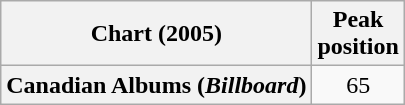<table class="wikitable plainrowheaders" style="text-align:center;">
<tr>
<th scope="col">Chart (2005)</th>
<th scope="col">Peak<br>position</th>
</tr>
<tr>
<th scope="row">Canadian Albums (<em>Billboard</em>)</th>
<td>65</td>
</tr>
</table>
